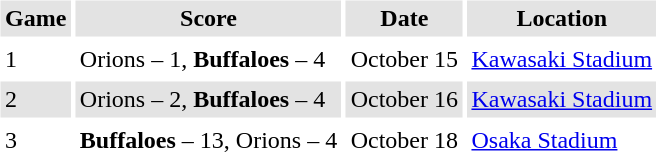<table border="0" cellspacing="3" cellpadding="3">
<tr style="background: #e3e3e3;">
<th>Game</th>
<th>Score</th>
<th>Date</th>
<th>Location</th>
</tr>
<tr>
<td>1</td>
<td>Orions – 1, <strong>Buffaloes</strong> – 4</td>
<td>October 15</td>
<td><a href='#'>Kawasaki Stadium</a></td>
</tr>
<tr style="background: #e3e3e3;">
<td>2</td>
<td>Orions – 2, <strong>Buffaloes</strong> – 4</td>
<td>October 16</td>
<td><a href='#'>Kawasaki Stadium</a></td>
</tr>
<tr>
<td>3</td>
<td><strong>Buffaloes</strong> – 13, Orions – 4</td>
<td>October 18</td>
<td><a href='#'>Osaka Stadium</a></td>
</tr>
</table>
